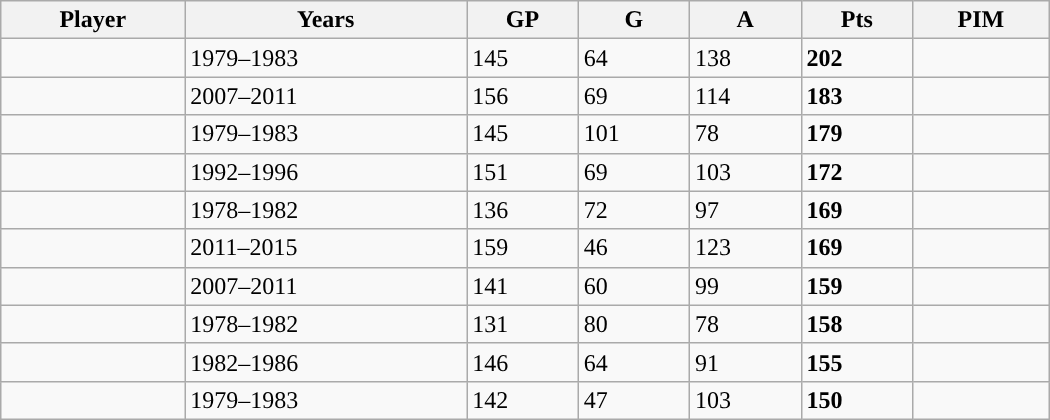<table class="wikitable sortable" width ="700" cellpadding="1" border="1" cellspacing="0">
<tr>
<th>Player</th>
<th>Years</th>
<th>GP</th>
<th>G</th>
<th>A</th>
<th>Pts</th>
<th>PIM</th>
</tr>
<tr>
<td></td>
<td>1979–1983</td>
<td>145</td>
<td>64</td>
<td>138</td>
<td><strong>202</strong></td>
<td></td>
</tr>
<tr>
<td></td>
<td>2007–2011</td>
<td>156</td>
<td>69</td>
<td>114</td>
<td><strong>183</strong></td>
<td></td>
</tr>
<tr>
<td></td>
<td>1979–1983</td>
<td>145</td>
<td>101</td>
<td>78</td>
<td><strong>179</strong></td>
<td></td>
</tr>
<tr>
<td></td>
<td>1992–1996</td>
<td>151</td>
<td>69</td>
<td>103</td>
<td><strong>172</strong></td>
<td></td>
</tr>
<tr>
<td></td>
<td>1978–1982</td>
<td>136</td>
<td>72</td>
<td>97</td>
<td><strong>169</strong></td>
<td></td>
</tr>
<tr>
<td></td>
<td>2011–2015</td>
<td>159</td>
<td>46</td>
<td>123</td>
<td><strong>169</strong></td>
<td></td>
</tr>
<tr>
<td></td>
<td>2007–2011</td>
<td>141</td>
<td>60</td>
<td>99</td>
<td><strong>159</strong></td>
<td></td>
</tr>
<tr>
<td></td>
<td>1978–1982</td>
<td>131</td>
<td>80</td>
<td>78</td>
<td><strong>158</strong></td>
<td></td>
</tr>
<tr>
<td></td>
<td>1982–1986</td>
<td>146</td>
<td>64</td>
<td>91</td>
<td><strong>155</strong></td>
<td></td>
</tr>
<tr>
<td></td>
<td>1979–1983</td>
<td>142</td>
<td>47</td>
<td>103</td>
<td><strong>150</strong></td>
<td></td>
</tr>
</table>
